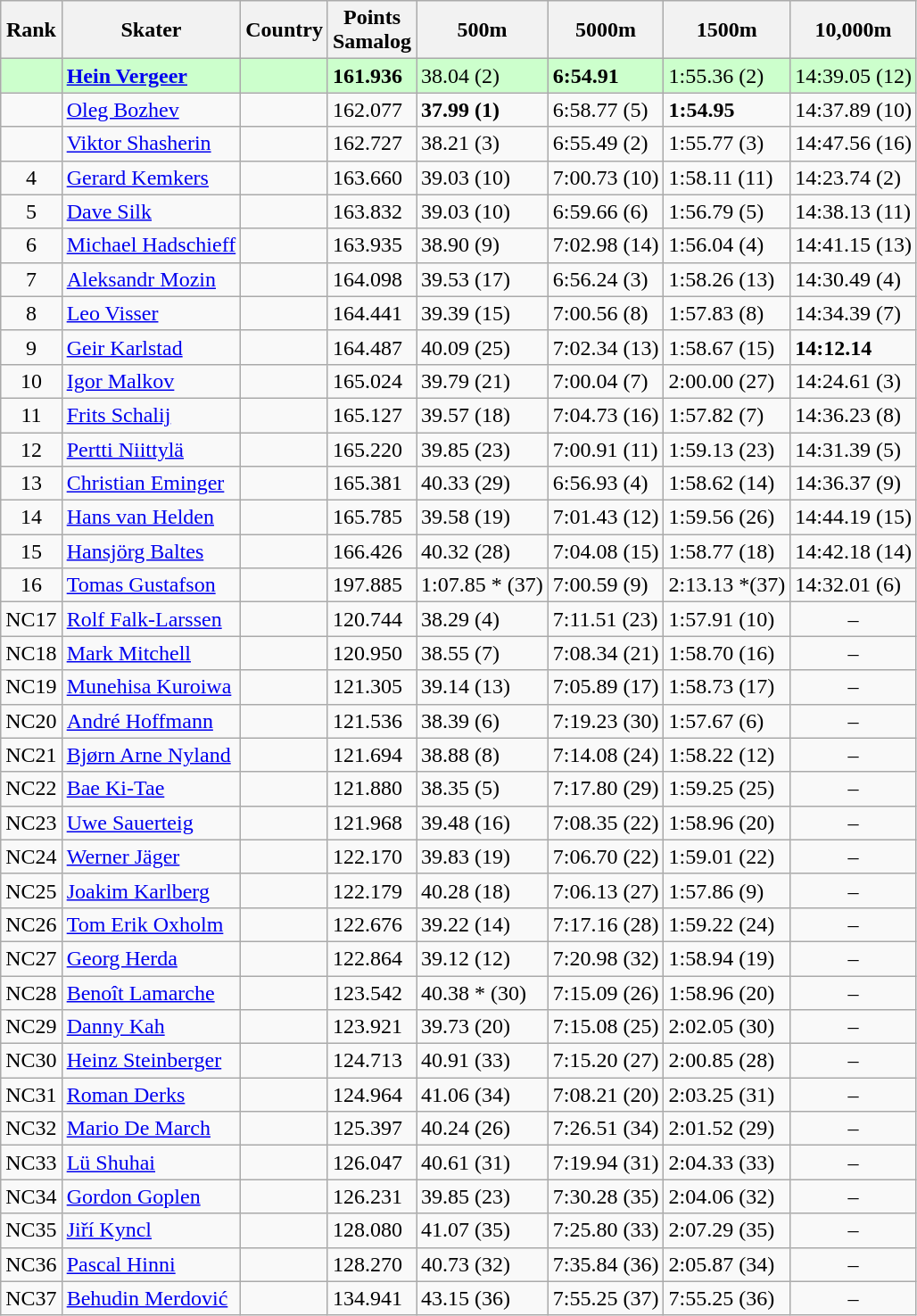<table class="wikitable sortable" style="text-align:left">
<tr>
<th>Rank</th>
<th>Skater</th>
<th>Country</th>
<th>Points <br> Samalog</th>
<th>500m</th>
<th>5000m</th>
<th>1500m</th>
<th>10,000m</th>
</tr>
<tr bgcolor=ccffcc>
<td style="text-align:center"></td>
<td><strong><a href='#'>Hein Vergeer</a></strong></td>
<td></td>
<td><strong>161.936</strong></td>
<td>38.04 (2)</td>
<td><strong>6:54.91</strong> </td>
<td>1:55.36 (2)</td>
<td>14:39.05 (12)</td>
</tr>
<tr>
<td style="text-align:center"></td>
<td><a href='#'>Oleg Bozhev</a></td>
<td></td>
<td>162.077</td>
<td><strong>37.99 (1)</strong> </td>
<td>6:58.77 (5)</td>
<td><strong>1:54.95</strong> </td>
<td>14:37.89 (10)</td>
</tr>
<tr>
<td style="text-align:center"></td>
<td><a href='#'>Viktor Shasherin</a></td>
<td></td>
<td>162.727</td>
<td>38.21 (3)</td>
<td>6:55.49 (2)</td>
<td>1:55.77 (3)</td>
<td>14:47.56 (16)</td>
</tr>
<tr>
<td style="text-align:center">4</td>
<td><a href='#'>Gerard Kemkers</a></td>
<td></td>
<td>163.660</td>
<td>39.03 (10)</td>
<td>7:00.73 (10)</td>
<td>1:58.11 (11)</td>
<td>14:23.74 (2)</td>
</tr>
<tr>
<td style="text-align:center">5</td>
<td><a href='#'>Dave Silk</a></td>
<td></td>
<td>163.832</td>
<td>39.03 (10)</td>
<td>6:59.66 (6)</td>
<td>1:56.79 (5)</td>
<td>14:38.13 (11)</td>
</tr>
<tr>
<td style="text-align:center">6</td>
<td><a href='#'>Michael Hadschieff</a></td>
<td></td>
<td>163.935</td>
<td>38.90 (9)</td>
<td>7:02.98 (14)</td>
<td>1:56.04 (4)</td>
<td>14:41.15 (13)</td>
</tr>
<tr>
<td style="text-align:center">7</td>
<td><a href='#'>Aleksandr Mozin</a></td>
<td></td>
<td>164.098</td>
<td>39.53 (17)</td>
<td>6:56.24 (3)</td>
<td>1:58.26 (13)</td>
<td>14:30.49 (4)</td>
</tr>
<tr>
<td style="text-align:center">8</td>
<td><a href='#'>Leo Visser</a></td>
<td></td>
<td>164.441</td>
<td>39.39 (15)</td>
<td>7:00.56 (8)</td>
<td>1:57.83 (8)</td>
<td>14:34.39 (7)</td>
</tr>
<tr>
<td style="text-align:center">9</td>
<td><a href='#'>Geir Karlstad</a></td>
<td></td>
<td>164.487</td>
<td>40.09 (25)</td>
<td>7:02.34 (13)</td>
<td>1:58.67 (15)</td>
<td><strong>14:12.14</strong> </td>
</tr>
<tr>
<td style="text-align:center">10</td>
<td><a href='#'>Igor Malkov</a></td>
<td></td>
<td>165.024</td>
<td>39.79 (21)</td>
<td>7:00.04 (7)</td>
<td>2:00.00 (27)</td>
<td>14:24.61 (3)</td>
</tr>
<tr>
<td style="text-align:center">11</td>
<td><a href='#'>Frits Schalij</a></td>
<td></td>
<td>165.127</td>
<td>39.57 (18)</td>
<td>7:04.73 (16)</td>
<td>1:57.82 (7)</td>
<td>14:36.23 (8)</td>
</tr>
<tr>
<td style="text-align:center">12</td>
<td><a href='#'>Pertti Niittylä</a></td>
<td></td>
<td>165.220</td>
<td>39.85 (23)</td>
<td>7:00.91 (11)</td>
<td>1:59.13 (23)</td>
<td>14:31.39 (5)</td>
</tr>
<tr>
<td style="text-align:center">13</td>
<td><a href='#'>Christian Eminger</a></td>
<td></td>
<td>165.381</td>
<td>40.33 (29)</td>
<td>6:56.93 (4)</td>
<td>1:58.62 (14)</td>
<td>14:36.37 (9)</td>
</tr>
<tr>
<td style="text-align:center">14</td>
<td><a href='#'>Hans van Helden</a></td>
<td></td>
<td>165.785</td>
<td>39.58 (19)</td>
<td>7:01.43 (12)</td>
<td>1:59.56 (26)</td>
<td>14:44.19 (15)</td>
</tr>
<tr>
<td style="text-align:center">15</td>
<td><a href='#'>Hansjörg Baltes</a></td>
<td></td>
<td>166.426</td>
<td>40.32 (28)</td>
<td>7:04.08 (15)</td>
<td>1:58.77 (18)</td>
<td>14:42.18 (14)</td>
</tr>
<tr>
<td style="text-align:center">16</td>
<td><a href='#'>Tomas Gustafson</a></td>
<td></td>
<td>197.885</td>
<td>1:07.85 * (37)</td>
<td>7:00.59 (9)</td>
<td>2:13.13 *(37)</td>
<td>14:32.01 (6)</td>
</tr>
<tr>
<td style="text-align:center">NC17</td>
<td><a href='#'>Rolf Falk-Larssen</a></td>
<td></td>
<td>120.744</td>
<td>38.29 (4)</td>
<td>7:11.51 (23)</td>
<td>1:57.91 (10)</td>
<td style="text-align:center">–</td>
</tr>
<tr>
<td style="text-align:center">NC18</td>
<td><a href='#'>Mark Mitchell</a></td>
<td></td>
<td>120.950</td>
<td>38.55 (7)</td>
<td>7:08.34 (21)</td>
<td>1:58.70 (16)</td>
<td style="text-align:center">–</td>
</tr>
<tr>
<td style="text-align:center">NC19</td>
<td><a href='#'>Munehisa Kuroiwa</a></td>
<td></td>
<td>121.305</td>
<td>39.14 (13)</td>
<td>7:05.89 (17)</td>
<td>1:58.73 (17)</td>
<td style="text-align:center">–</td>
</tr>
<tr>
<td style="text-align:center">NC20</td>
<td><a href='#'>André Hoffmann</a></td>
<td></td>
<td>121.536</td>
<td>38.39 (6)</td>
<td>7:19.23 (30)</td>
<td>1:57.67 (6)</td>
<td style="text-align:center">–</td>
</tr>
<tr>
<td style="text-align:center">NC21</td>
<td><a href='#'>Bjørn Arne Nyland</a></td>
<td></td>
<td>121.694</td>
<td>38.88 (8)</td>
<td>7:14.08 (24)</td>
<td>1:58.22 (12)</td>
<td style="text-align:center">–</td>
</tr>
<tr>
<td style="text-align:center">NC22</td>
<td><a href='#'>Bae Ki-Tae</a></td>
<td></td>
<td>121.880</td>
<td>38.35 (5)</td>
<td>7:17.80 (29)</td>
<td>1:59.25 (25)</td>
<td style="text-align:center">–</td>
</tr>
<tr>
<td style="text-align:center">NC23</td>
<td><a href='#'>Uwe Sauerteig</a></td>
<td></td>
<td>121.968</td>
<td>39.48 (16)</td>
<td>7:08.35 (22)</td>
<td>1:58.96 (20)</td>
<td style="text-align:center">–</td>
</tr>
<tr>
<td style="text-align:center">NC24</td>
<td><a href='#'>Werner Jäger</a></td>
<td></td>
<td>122.170</td>
<td>39.83 (19)</td>
<td>7:06.70 (22)</td>
<td>1:59.01 (22)</td>
<td style="text-align:center">–</td>
</tr>
<tr>
<td style="text-align:center">NC25</td>
<td><a href='#'>Joakim Karlberg</a></td>
<td></td>
<td>122.179</td>
<td>40.28 (18)</td>
<td>7:06.13 (27)</td>
<td>1:57.86 (9)</td>
<td style="text-align:center">–</td>
</tr>
<tr>
<td style="text-align:center">NC26</td>
<td><a href='#'>Tom Erik Oxholm</a></td>
<td></td>
<td>122.676</td>
<td>39.22 (14)</td>
<td>7:17.16 (28)</td>
<td>1:59.22 (24)</td>
<td style="text-align:center">–</td>
</tr>
<tr>
<td style="text-align:center">NC27</td>
<td><a href='#'>Georg Herda</a></td>
<td></td>
<td>122.864</td>
<td>39.12 (12)</td>
<td>7:20.98 (32)</td>
<td>1:58.94 (19)</td>
<td style="text-align:center">–</td>
</tr>
<tr>
<td style="text-align:center">NC28</td>
<td><a href='#'>Benoît Lamarche</a></td>
<td></td>
<td>123.542</td>
<td>40.38 * (30)</td>
<td>7:15.09 (26)</td>
<td>1:58.96 (20)</td>
<td style="text-align:center">–</td>
</tr>
<tr>
<td style="text-align:center">NC29</td>
<td><a href='#'>Danny Kah</a></td>
<td></td>
<td>123.921</td>
<td>39.73 (20)</td>
<td>7:15.08 (25)</td>
<td>2:02.05 (30)</td>
<td style="text-align:center">–</td>
</tr>
<tr>
<td style="text-align:center">NC30</td>
<td><a href='#'>Heinz Steinberger</a></td>
<td></td>
<td>124.713</td>
<td>40.91 (33)</td>
<td>7:15.20 (27)</td>
<td>2:00.85 (28)</td>
<td style="text-align:center">–</td>
</tr>
<tr>
<td style="text-align:center">NC31</td>
<td><a href='#'>Roman Derks</a></td>
<td></td>
<td>124.964</td>
<td>41.06 (34)</td>
<td>7:08.21 (20)</td>
<td>2:03.25 (31)</td>
<td style="text-align:center">–</td>
</tr>
<tr>
<td style="text-align:center">NC32</td>
<td><a href='#'>Mario De March</a></td>
<td></td>
<td>125.397</td>
<td>40.24 (26)</td>
<td>7:26.51 (34)</td>
<td>2:01.52 (29)</td>
<td style="text-align:center">–</td>
</tr>
<tr>
<td style="text-align:center">NC33</td>
<td><a href='#'>Lü Shuhai</a></td>
<td></td>
<td>126.047</td>
<td>40.61 (31)</td>
<td>7:19.94 (31)</td>
<td>2:04.33 (33)</td>
<td style="text-align:center">–</td>
</tr>
<tr>
<td style="text-align:center">NC34</td>
<td><a href='#'>Gordon Goplen</a></td>
<td></td>
<td>126.231</td>
<td>39.85 (23)</td>
<td>7:30.28 (35)</td>
<td>2:04.06 (32)</td>
<td style="text-align:center">–</td>
</tr>
<tr>
<td style="text-align:center">NC35</td>
<td><a href='#'>Jiří Kyncl</a></td>
<td></td>
<td>128.080</td>
<td>41.07 (35)</td>
<td>7:25.80 (33)</td>
<td>2:07.29 (35)</td>
<td style="text-align:center">–</td>
</tr>
<tr>
<td style="text-align:center">NC36</td>
<td><a href='#'>Pascal Hinni</a></td>
<td></td>
<td>128.270</td>
<td>40.73 (32)</td>
<td>7:35.84 (36)</td>
<td>2:05.87 (34)</td>
<td style="text-align:center">–</td>
</tr>
<tr>
<td style="text-align:center">NC37</td>
<td><a href='#'>Behudin Merdović</a></td>
<td></td>
<td>134.941</td>
<td>43.15 (36)</td>
<td>7:55.25 (37)</td>
<td>7:55.25 (36)</td>
<td style="text-align:center">–</td>
</tr>
</table>
